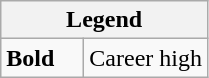<table class="wikitable">
<tr>
<th colspan="2">Legend</th>
</tr>
<tr>
<td style="width:3em;"><strong>Bold</strong></td>
<td>Career high</td>
</tr>
</table>
